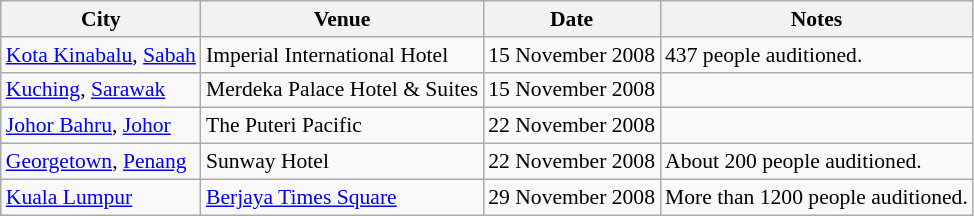<table class="wikitable" style="font-size:90%;">
<tr>
<th>City</th>
<th>Venue</th>
<th>Date</th>
<th>Notes</th>
</tr>
<tr>
<td><a href='#'>Kota Kinabalu</a>, <a href='#'>Sabah</a></td>
<td>Imperial International Hotel</td>
<td>15 November 2008</td>
<td>437 people auditioned.</td>
</tr>
<tr>
<td><a href='#'>Kuching</a>, <a href='#'>Sarawak</a></td>
<td>Merdeka Palace Hotel & Suites</td>
<td>15 November 2008</td>
<td></td>
</tr>
<tr>
<td><a href='#'>Johor Bahru</a>, <a href='#'>Johor</a></td>
<td>The Puteri Pacific</td>
<td>22 November 2008</td>
<td></td>
</tr>
<tr>
<td><a href='#'>Georgetown</a>, <a href='#'>Penang</a></td>
<td>Sunway Hotel</td>
<td>22 November 2008</td>
<td>About 200 people auditioned.</td>
</tr>
<tr>
<td><a href='#'>Kuala Lumpur</a></td>
<td><a href='#'>Berjaya Times Square</a></td>
<td>29 November 2008</td>
<td>More than 1200 people auditioned.</td>
</tr>
</table>
